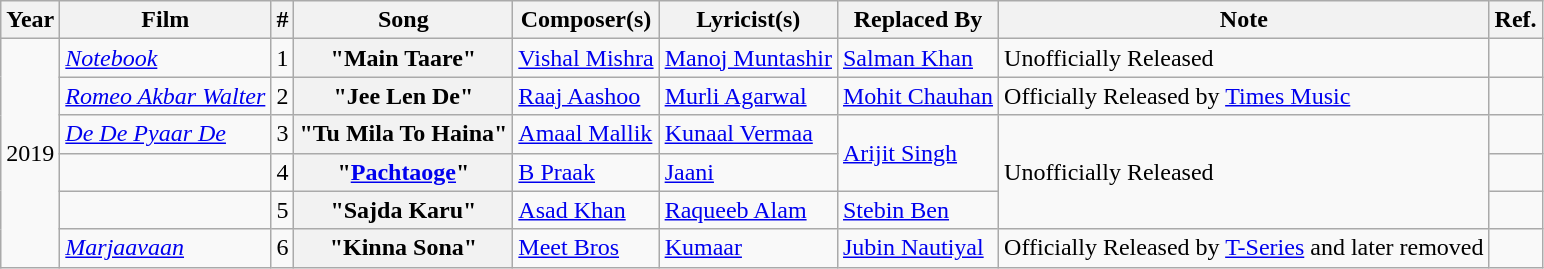<table class="wikitable plainrowheaders">
<tr>
<th scope="col">Year</th>
<th scope="col">Film</th>
<th>#</th>
<th scope="col">Song</th>
<th scope="col">Composer(s)</th>
<th scope="col">Lyricist(s)</th>
<th scope="col">Replaced By</th>
<th scope="col">Note</th>
<th scope="col">Ref.</th>
</tr>
<tr>
<td rowspan="6">2019</td>
<td><em><a href='#'>Notebook</a></em></td>
<td>1</td>
<th scope="row">"Main Taare"</th>
<td><a href='#'>Vishal Mishra</a></td>
<td><a href='#'>Manoj Muntashir</a></td>
<td><a href='#'>Salman Khan</a></td>
<td>Unofficially Released</td>
<td></td>
</tr>
<tr>
<td><em><a href='#'>Romeo Akbar Walter</a></em></td>
<td>2</td>
<th scope="row">"Jee Len De"</th>
<td><a href='#'>Raaj Aashoo</a></td>
<td><a href='#'>Murli Agarwal</a></td>
<td><a href='#'>Mohit Chauhan</a></td>
<td>Officially Released by <a href='#'>Times Music</a></td>
<td></td>
</tr>
<tr>
<td><em><a href='#'>De De Pyaar De</a></em></td>
<td>3</td>
<th scope="row">"Tu Mila To Haina"</th>
<td><a href='#'>Amaal Mallik</a></td>
<td><a href='#'>Kunaal Vermaa</a></td>
<td rowspan="2"><a href='#'>Arijit Singh</a></td>
<td rowspan="3">Unofficially Released</td>
<td></td>
</tr>
<tr>
<td></td>
<td>4</td>
<th scope="row">"<a href='#'>Pachtaoge</a>"</th>
<td><a href='#'>B Praak</a></td>
<td><a href='#'>Jaani</a></td>
<td></td>
</tr>
<tr>
<td></td>
<td>5</td>
<th scope="row">"Sajda Karu"</th>
<td><a href='#'>Asad Khan</a></td>
<td><a href='#'>Raqueeb Alam</a></td>
<td><a href='#'>Stebin Ben</a></td>
<td></td>
</tr>
<tr>
<td><em><a href='#'>Marjaavaan</a></em></td>
<td>6</td>
<th scope="row">"Kinna Sona"</th>
<td><a href='#'>Meet Bros</a></td>
<td><a href='#'>Kumaar</a></td>
<td><a href='#'>Jubin Nautiyal</a></td>
<td>Officially Released by <a href='#'>T-Series</a> and later removed</td>
<td></td>
</tr>
</table>
